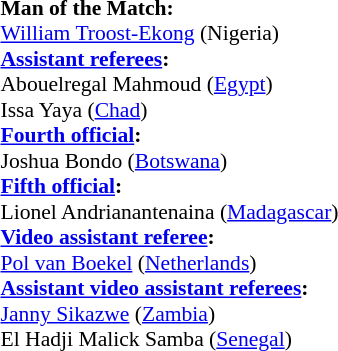<table width=50% style="font-size: 90%">
<tr>
<td><br><strong>Man of the Match:</strong>
<br><a href='#'>William Troost-Ekong</a> (Nigeria)<br><strong><a href='#'>Assistant referees</a>:</strong>
<br>Abouelregal Mahmoud (<a href='#'>Egypt</a>)
<br>Issa Yaya (<a href='#'>Chad</a>)
<br><strong><a href='#'>Fourth official</a>:</strong>
<br>Joshua Bondo (<a href='#'>Botswana</a>)
<br><strong><a href='#'>Fifth official</a>:</strong>
<br>Lionel Andrianantenaina (<a href='#'>Madagascar</a>)
<br><strong><a href='#'>Video assistant referee</a>:</strong>
<br><a href='#'>Pol van Boekel</a> (<a href='#'>Netherlands</a>)
<br><strong><a href='#'>Assistant video assistant referees</a>:</strong>
<br><a href='#'>Janny Sikazwe</a> (<a href='#'>Zambia</a>)
<br>El Hadji Malick Samba (<a href='#'>Senegal</a>)</td>
</tr>
</table>
